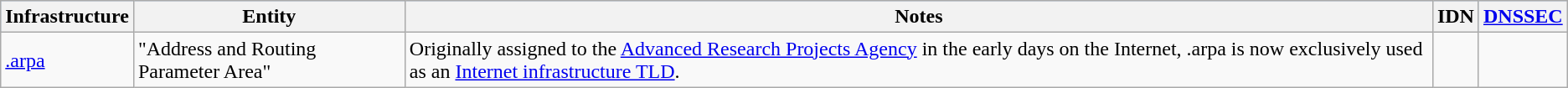<table class="wikitable">
<tr style="background:#a0d0ff;">
<th>Infrastructure</th>
<th>Entity</th>
<th>Notes</th>
<th>IDN</th>
<th><a href='#'>DNSSEC</a></th>
</tr>
<tr>
<td><a href='#'>.arpa</a></td>
<td>"Address and Routing Parameter Area"</td>
<td>Originally assigned to the <a href='#'>Advanced Research Projects Agency</a> in the early days on the Internet, .arpa is now exclusively used as an <a href='#'>Internet infrastructure TLD</a>.</td>
<td></td>
<td></td>
</tr>
</table>
